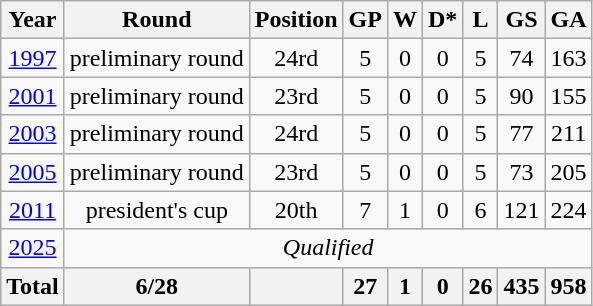<table class="wikitable" style="text-align: center;">
<tr>
<th>Year</th>
<th>Round</th>
<th>Position</th>
<th>GP</th>
<th>W</th>
<th>D*</th>
<th>L</th>
<th>GS</th>
<th>GA</th>
</tr>
<tr>
<td> <a href='#'>1997</a></td>
<td>preliminary round</td>
<td>24rd</td>
<td>5</td>
<td>0</td>
<td>0</td>
<td>5</td>
<td>74</td>
<td>163</td>
</tr>
<tr>
<td> <a href='#'>2001</a></td>
<td>preliminary round</td>
<td>23rd</td>
<td>5</td>
<td>0</td>
<td>0</td>
<td>5</td>
<td>90</td>
<td>155</td>
</tr>
<tr>
<td> <a href='#'>2003</a></td>
<td>preliminary round</td>
<td>24rd</td>
<td>5</td>
<td>0</td>
<td>0</td>
<td>5</td>
<td>77</td>
<td>211</td>
</tr>
<tr>
<td> <a href='#'>2005</a></td>
<td>preliminary round</td>
<td>23rd</td>
<td>5</td>
<td>0</td>
<td>0</td>
<td>5</td>
<td>73</td>
<td>205</td>
</tr>
<tr>
<td> <a href='#'>2011</a></td>
<td>president's cup</td>
<td>20th</td>
<td>7</td>
<td>1</td>
<td>0</td>
<td>6</td>
<td>121</td>
<td>224</td>
</tr>
<tr>
<td>  <a href='#'>2025</a></td>
<td colspan=8><em>Qualified</em></td>
</tr>
<tr>
<th>Total</th>
<th>6/28</th>
<th></th>
<th>27</th>
<th>1</th>
<th>0</th>
<th>26</th>
<th>435</th>
<th>958</th>
</tr>
</table>
